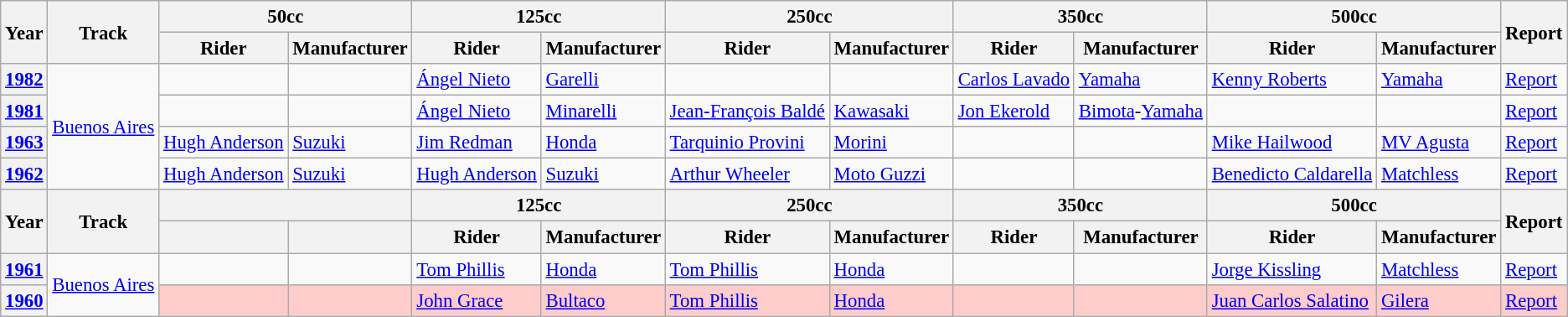<table class="wikitable" style="font-size: 95%;">
<tr>
<th rowspan=2>Year</th>
<th rowspan=2>Track</th>
<th colspan=2>50cc</th>
<th colspan=2>125cc</th>
<th colspan=2>250cc</th>
<th colspan=2>350cc</th>
<th colspan=2>500cc</th>
<th rowspan=2>Report</th>
</tr>
<tr>
<th>Rider</th>
<th>Manufacturer</th>
<th>Rider</th>
<th>Manufacturer</th>
<th>Rider</th>
<th>Manufacturer</th>
<th>Rider</th>
<th>Manufacturer</th>
<th>Rider</th>
<th>Manufacturer</th>
</tr>
<tr>
<th><a href='#'>1982</a></th>
<td rowspan="4"><a href='#'>Buenos Aires</a></td>
<td></td>
<td></td>
<td> <a href='#'>Ángel Nieto</a></td>
<td><a href='#'>Garelli</a></td>
<td></td>
<td></td>
<td> <a href='#'>Carlos Lavado</a></td>
<td><a href='#'>Yamaha</a></td>
<td> <a href='#'>Kenny Roberts</a></td>
<td><a href='#'>Yamaha</a></td>
<td><a href='#'>Report</a></td>
</tr>
<tr>
<th><a href='#'>1981</a></th>
<td></td>
<td></td>
<td> <a href='#'>Ángel Nieto</a></td>
<td><a href='#'>Minarelli</a></td>
<td> <a href='#'>Jean-François Baldé</a></td>
<td><a href='#'>Kawasaki</a></td>
<td> <a href='#'>Jon Ekerold</a></td>
<td><a href='#'>Bimota</a>-<a href='#'>Yamaha</a></td>
<td></td>
<td></td>
<td><a href='#'>Report</a></td>
</tr>
<tr>
<th><a href='#'>1963</a></th>
<td> <a href='#'>Hugh Anderson</a></td>
<td><a href='#'>Suzuki</a></td>
<td> <a href='#'>Jim Redman</a></td>
<td><a href='#'>Honda</a></td>
<td> <a href='#'>Tarquinio Provini</a></td>
<td><a href='#'>Morini</a></td>
<td></td>
<td></td>
<td> <a href='#'>Mike Hailwood</a></td>
<td><a href='#'>MV Agusta</a></td>
<td><a href='#'>Report</a></td>
</tr>
<tr>
<th><a href='#'>1962</a></th>
<td> <a href='#'>Hugh Anderson</a></td>
<td><a href='#'>Suzuki</a></td>
<td> <a href='#'>Hugh Anderson</a></td>
<td><a href='#'>Suzuki</a></td>
<td> <a href='#'>Arthur Wheeler</a></td>
<td><a href='#'>Moto Guzzi</a></td>
<td></td>
<td></td>
<td> <a href='#'>Benedicto Caldarella</a></td>
<td><a href='#'>Matchless</a></td>
<td><a href='#'>Report</a></td>
</tr>
<tr>
<th rowspan=2>Year</th>
<th rowspan=2>Track</th>
<th colspan=2></th>
<th colspan=2>125cc</th>
<th colspan=2>250cc</th>
<th colspan=2>350cc</th>
<th colspan=2>500cc</th>
<th rowspan=2>Report</th>
</tr>
<tr>
<th></th>
<th></th>
<th>Rider</th>
<th>Manufacturer</th>
<th>Rider</th>
<th>Manufacturer</th>
<th>Rider</th>
<th>Manufacturer</th>
<th>Rider</th>
<th>Manufacturer</th>
</tr>
<tr>
<th><a href='#'>1961</a></th>
<td rowspan="2"><a href='#'>Buenos Aires</a></td>
<td></td>
<td></td>
<td> <a href='#'>Tom Phillis</a></td>
<td><a href='#'>Honda</a></td>
<td> <a href='#'>Tom Phillis</a></td>
<td><a href='#'>Honda</a></td>
<td></td>
<td></td>
<td> <a href='#'>Jorge Kissling</a></td>
<td><a href='#'>Matchless</a></td>
<td><a href='#'>Report</a></td>
</tr>
<tr style="background-color:#ffcccc">
<th><a href='#'>1960</a></th>
<td></td>
<td></td>
<td> <a href='#'>John Grace</a></td>
<td><a href='#'>Bultaco</a></td>
<td> <a href='#'>Tom Phillis</a></td>
<td><a href='#'>Honda</a></td>
<td></td>
<td></td>
<td> <a href='#'>Juan Carlos Salatino</a></td>
<td><a href='#'>Gilera</a></td>
<td><a href='#'>Report</a></td>
</tr>
</table>
